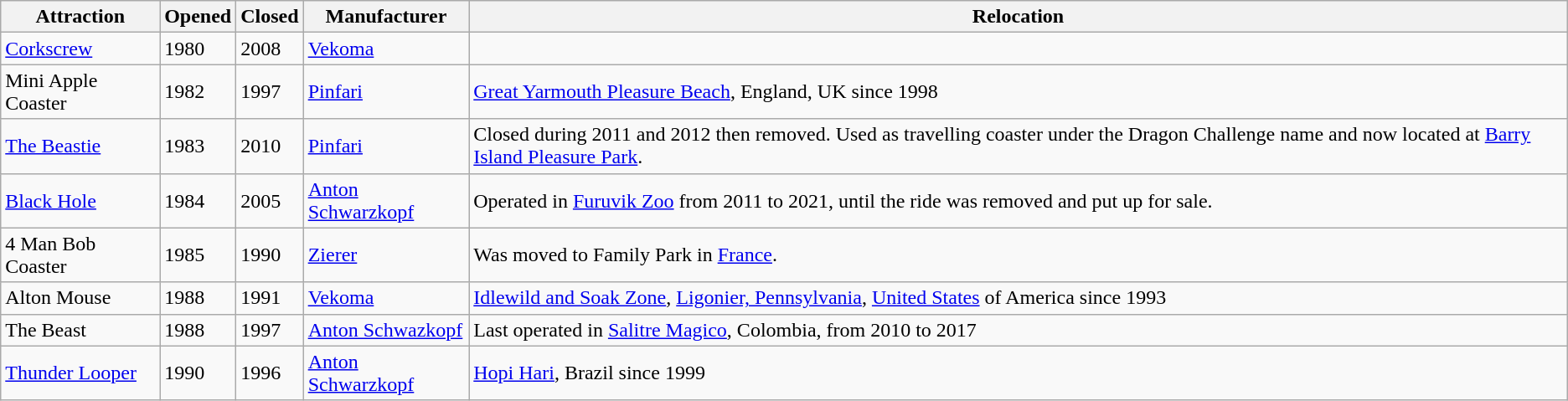<table class="wikitable sortable">
<tr>
<th>Attraction</th>
<th>Opened</th>
<th>Closed</th>
<th>Manufacturer</th>
<th>Relocation</th>
</tr>
<tr>
<td><a href='#'>Corkscrew</a></td>
<td>1980</td>
<td>2008</td>
<td><a href='#'>Vekoma</a></td>
<td></td>
</tr>
<tr>
<td>Mini Apple Coaster</td>
<td>1982</td>
<td>1997</td>
<td><a href='#'>Pinfari</a></td>
<td><a href='#'>Great Yarmouth Pleasure Beach</a>, England, UK since 1998</td>
</tr>
<tr>
<td><a href='#'>The Beastie</a></td>
<td>1983</td>
<td>2010</td>
<td><a href='#'>Pinfari</a></td>
<td>Closed during 2011 and 2012 then removed. Used as travelling coaster under the Dragon Challenge name and now located at <a href='#'>Barry Island Pleasure Park</a>.</td>
</tr>
<tr>
<td><a href='#'>Black Hole</a></td>
<td>1984</td>
<td>2005</td>
<td><a href='#'>Anton Schwarzkopf</a></td>
<td>Operated in <a href='#'>Furuvik Zoo</a> from 2011 to 2021, until the ride was removed and put up for sale.</td>
</tr>
<tr>
<td>4 Man Bob Coaster</td>
<td>1985</td>
<td>1990</td>
<td><a href='#'>Zierer</a></td>
<td>Was moved to Family Park in <a href='#'>France</a>.</td>
</tr>
<tr>
<td>Alton Mouse</td>
<td>1988</td>
<td>1991</td>
<td><a href='#'>Vekoma</a></td>
<td><a href='#'>Idlewild and Soak Zone</a>, <a href='#'>Ligonier, Pennsylvania</a>, <a href='#'>United States</a> of America since 1993</td>
</tr>
<tr>
<td>The Beast</td>
<td>1988</td>
<td>1997</td>
<td><a href='#'>Anton Schwazkopf</a></td>
<td>Last operated in <a href='#'>Salitre Magico</a>, Colombia, from 2010 to 2017</td>
</tr>
<tr>
<td><a href='#'>Thunder Looper</a></td>
<td>1990</td>
<td>1996</td>
<td><a href='#'>Anton Schwarzkopf</a></td>
<td><a href='#'>Hopi Hari</a>, Brazil since 1999</td>
</tr>
</table>
